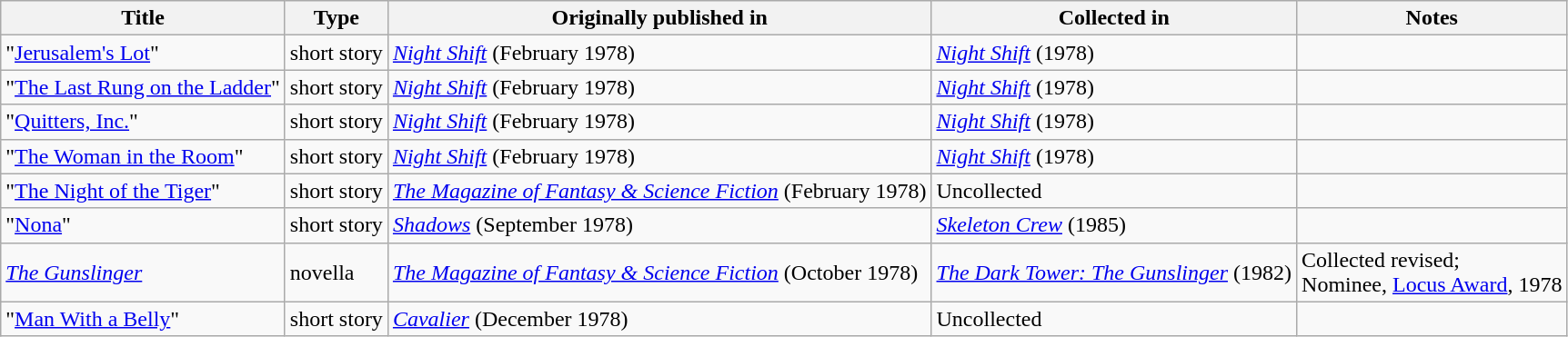<table class="wikitable">
<tr>
<th>Title</th>
<th>Type</th>
<th>Originally published in</th>
<th>Collected in</th>
<th>Notes</th>
</tr>
<tr>
<td>"<a href='#'>Jerusalem's Lot</a>"</td>
<td>short story</td>
<td><em><a href='#'>Night Shift</a></em> (February 1978)</td>
<td><em><a href='#'>Night Shift</a></em> (1978)</td>
<td></td>
</tr>
<tr>
<td>"<a href='#'>The Last Rung on the Ladder</a>"</td>
<td>short story</td>
<td><em><a href='#'>Night Shift</a></em> (February 1978)</td>
<td><em><a href='#'>Night Shift</a></em> (1978)</td>
<td></td>
</tr>
<tr>
<td>"<a href='#'>Quitters, Inc.</a>"</td>
<td>short story</td>
<td><em><a href='#'>Night Shift</a></em> (February 1978)</td>
<td><em><a href='#'>Night Shift</a></em> (1978)</td>
<td></td>
</tr>
<tr>
<td>"<a href='#'>The Woman in the Room</a>"</td>
<td>short story</td>
<td><em><a href='#'>Night Shift</a></em> (February 1978)</td>
<td><em><a href='#'>Night Shift</a></em> (1978)</td>
<td></td>
</tr>
<tr>
<td>"<a href='#'>The Night of the Tiger</a>"</td>
<td>short story</td>
<td><em><a href='#'>The Magazine of Fantasy & Science Fiction</a></em> (February 1978)</td>
<td>Uncollected</td>
<td></td>
</tr>
<tr>
<td>"<a href='#'>Nona</a>"</td>
<td>short story</td>
<td><em><a href='#'>Shadows</a></em> (September 1978)</td>
<td><em><a href='#'>Skeleton Crew</a></em> (1985)</td>
<td></td>
</tr>
<tr>
<td><em><a href='#'>The Gunslinger</a></em></td>
<td>novella</td>
<td><em><a href='#'>The Magazine of Fantasy & Science Fiction</a></em> (October 1978)</td>
<td><em><a href='#'>The Dark Tower: The Gunslinger</a></em> (1982)</td>
<td>Collected revised;<br>Nominee, <a href='#'>Locus Award</a>, 1978</td>
</tr>
<tr>
<td>"<a href='#'>Man With a Belly</a>"</td>
<td>short story</td>
<td><em><a href='#'>Cavalier</a></em> (December 1978)</td>
<td>Uncollected</td>
<td></td>
</tr>
</table>
